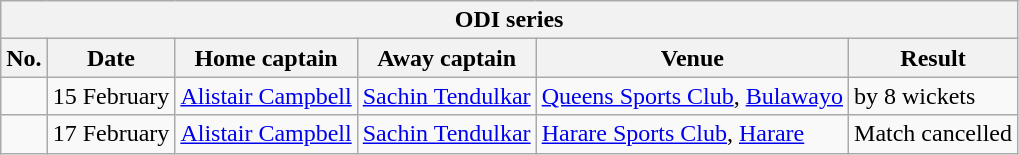<table class="wikitable">
<tr>
<th colspan="9">ODI series</th>
</tr>
<tr>
<th>No.</th>
<th>Date</th>
<th>Home captain</th>
<th>Away captain</th>
<th>Venue</th>
<th>Result</th>
</tr>
<tr>
<td></td>
<td>15 February</td>
<td><a href='#'>Alistair Campbell</a></td>
<td><a href='#'>Sachin Tendulkar</a></td>
<td><a href='#'>Queens Sports Club</a>, <a href='#'>Bulawayo</a></td>
<td> by 8 wickets</td>
</tr>
<tr>
<td></td>
<td>17 February</td>
<td><a href='#'>Alistair Campbell</a></td>
<td><a href='#'>Sachin Tendulkar</a></td>
<td><a href='#'>Harare Sports Club</a>, <a href='#'>Harare</a></td>
<td>Match cancelled</td>
</tr>
</table>
